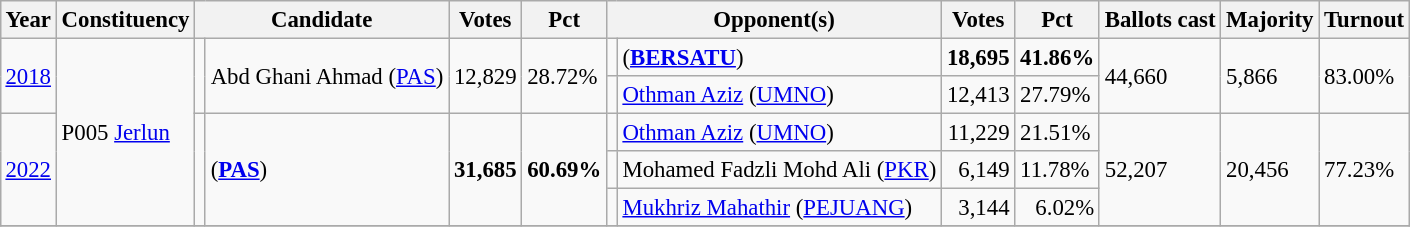<table class="wikitable" style="margin:0.5em ; font-size:95%">
<tr>
<th>Year</th>
<th>Constituency</th>
<th colspan=2>Candidate</th>
<th>Votes</th>
<th>Pct</th>
<th colspan=2>Opponent(s)</th>
<th>Votes</th>
<th>Pct</th>
<th>Ballots cast</th>
<th>Majority</th>
<th>Turnout</th>
</tr>
<tr>
<td rowspan=2><a href='#'>2018</a></td>
<td rowspan=5>P005 <a href='#'>Jerlun</a></td>
<td rowspan=2 ></td>
<td rowspan=2>Abd Ghani Ahmad (<a href='#'>PAS</a>)</td>
<td rowspan=2 align="right">12,829</td>
<td rowspan=2>28.72%</td>
<td></td>
<td> (<a href='#'><strong>BERSATU</strong></a>)</td>
<td align="right"><strong>18,695</strong></td>
<td><strong>41.86%</strong></td>
<td rowspan=2>44,660</td>
<td rowspan=2>5,866</td>
<td rowspan=2>83.00%</td>
</tr>
<tr>
<td></td>
<td><a href='#'>Othman Aziz</a> (<a href='#'>UMNO</a>)</td>
<td align="right">12,413</td>
<td>27.79%</td>
</tr>
<tr>
<td rowspan=3><a href='#'>2022</a></td>
<td rowspan=3 bgcolor=></td>
<td rowspan=3> (<a href='#'><strong>PAS</strong></a>)</td>
<td rowspan=3 align="right"><strong>31,685</strong></td>
<td rowspan=3><strong>60.69%</strong></td>
<td></td>
<td><a href='#'>Othman Aziz</a> (<a href='#'>UMNO</a>)</td>
<td align="right">11,229</td>
<td>21.51%</td>
<td rowspan=3>52,207</td>
<td rowspan=3>20,456</td>
<td rowspan=3>77.23%</td>
</tr>
<tr>
<td></td>
<td>Mohamed Fadzli Mohd Ali (<a href='#'>PKR</a>)</td>
<td align="right">6,149</td>
<td>11.78%</td>
</tr>
<tr>
<td bgcolor=></td>
<td><a href='#'>Mukhriz Mahathir</a> (<a href='#'>PEJUANG</a>)</td>
<td align="right">3,144</td>
<td align=right>6.02%</td>
</tr>
<tr>
</tr>
</table>
